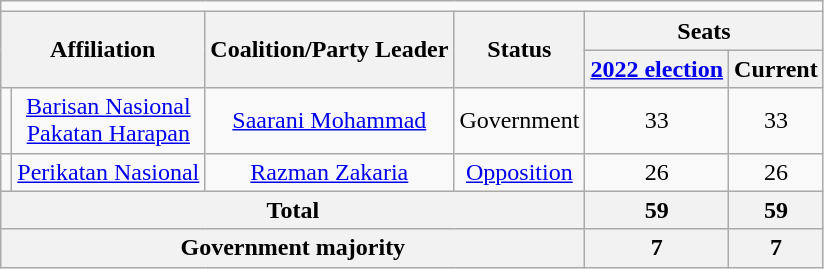<table class="wikitable" style="text-align:center;">
<tr>
<td colspan=6></td>
</tr>
<tr>
<th colspan="2" rowspan="2">Affiliation</th>
<th rowspan="2">Coalition/Party Leader</th>
<th rowspan="2">Status</th>
<th colspan="2">Seats</th>
</tr>
<tr>
<th><a href='#'>2022 election</a></th>
<th>Current</th>
</tr>
<tr>
<td> <br> </td>
<td><a href='#'>Barisan Nasional</a> <br> <a href='#'>Pakatan Harapan</a></td>
<td><a href='#'>Saarani Mohammad</a></td>
<td>Government</td>
<td>33</td>
<td>33</td>
</tr>
<tr>
<td></td>
<td><a href='#'>Perikatan Nasional</a></td>
<td><a href='#'>Razman Zakaria</a></td>
<td><a href='#'>Opposition</a></td>
<td>26</td>
<td>26</td>
</tr>
<tr>
<th colspan="4">Total</th>
<th>59</th>
<th>59</th>
</tr>
<tr>
<th colspan="4">Government majority</th>
<th>7</th>
<th>7</th>
</tr>
</table>
